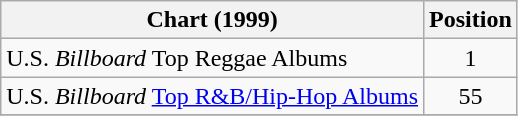<table class="wikitable">
<tr>
<th align="left">Chart (1999)</th>
<th align="left">Position</th>
</tr>
<tr>
<td align="left">U.S. <em>Billboard</em> Top Reggae Albums</td>
<td align="center">1</td>
</tr>
<tr>
<td align="left">U.S. <em>Billboard</em> <a href='#'>Top R&B/Hip-Hop Albums</a></td>
<td align="center">55</td>
</tr>
<tr>
</tr>
</table>
